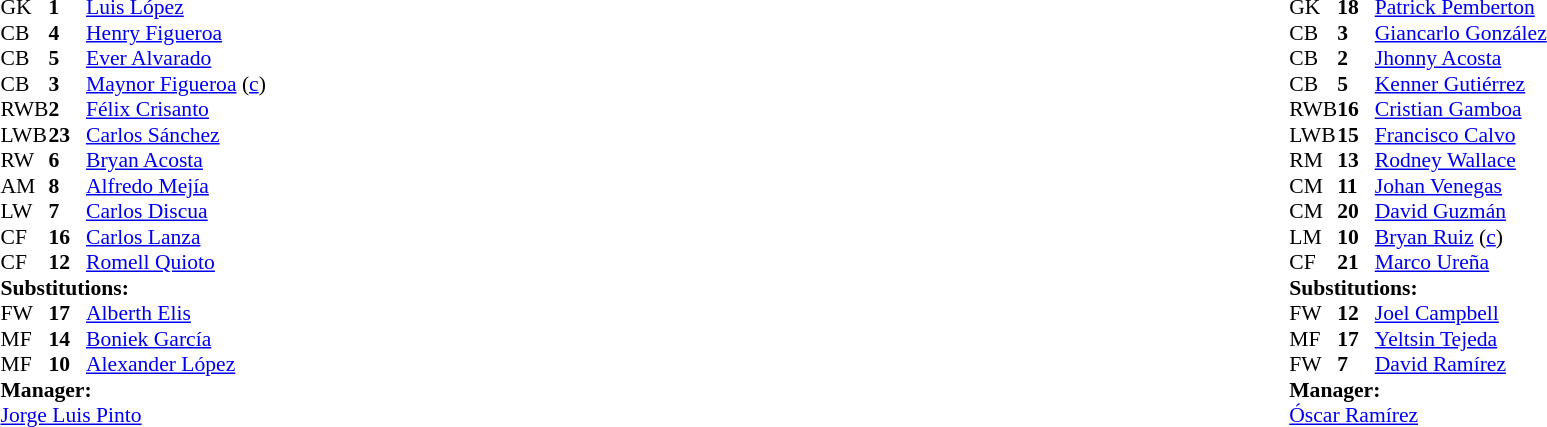<table width="100%">
<tr>
<td valign="top" width="40%"><br><table style="font-size:90%" cellspacing="0" cellpadding="0">
<tr>
<th width=25></th>
<th width=25></th>
</tr>
<tr>
<td>GK</td>
<td><strong>1</strong></td>
<td><a href='#'>Luis López</a></td>
</tr>
<tr>
<td>CB</td>
<td><strong>4</strong></td>
<td><a href='#'>Henry Figueroa</a></td>
</tr>
<tr>
<td>CB</td>
<td><strong>5</strong></td>
<td><a href='#'>Ever Alvarado</a></td>
<td></td>
</tr>
<tr>
<td>CB</td>
<td><strong>3</strong></td>
<td><a href='#'>Maynor Figueroa</a> (<a href='#'>c</a>)</td>
</tr>
<tr>
<td>RWB</td>
<td><strong>2</strong></td>
<td><a href='#'>Félix Crisanto</a></td>
</tr>
<tr>
<td>LWB</td>
<td><strong>23</strong></td>
<td><a href='#'>Carlos Sánchez</a></td>
<td></td>
<td></td>
</tr>
<tr>
<td>RW</td>
<td><strong>6</strong></td>
<td><a href='#'>Bryan Acosta</a></td>
</tr>
<tr>
<td>AM</td>
<td><strong>8</strong></td>
<td><a href='#'>Alfredo Mejía</a></td>
</tr>
<tr>
<td>LW</td>
<td><strong>7</strong></td>
<td><a href='#'>Carlos Discua</a></td>
<td></td>
<td></td>
</tr>
<tr>
<td>CF</td>
<td><strong>16</strong></td>
<td><a href='#'>Carlos Lanza</a></td>
<td></td>
<td></td>
</tr>
<tr>
<td>CF</td>
<td><strong>12</strong></td>
<td><a href='#'>Romell Quioto</a></td>
</tr>
<tr>
<td colspan=3><strong>Substitutions:</strong></td>
</tr>
<tr>
<td>FW</td>
<td><strong>17</strong></td>
<td><a href='#'>Alberth Elis</a></td>
<td></td>
<td></td>
</tr>
<tr>
<td>MF</td>
<td><strong>14</strong></td>
<td><a href='#'>Boniek García</a></td>
<td></td>
<td></td>
</tr>
<tr>
<td>MF</td>
<td><strong>10</strong></td>
<td><a href='#'>Alexander López</a></td>
<td></td>
<td></td>
</tr>
<tr>
<td colspan=3><strong>Manager:</strong></td>
</tr>
<tr>
<td colspan=3> <a href='#'>Jorge Luis Pinto</a></td>
</tr>
</table>
</td>
<td valign="top"></td>
<td valign="top" width="50%"><br><table style="font-size:90%; margin:auto" cellspacing="0" cellpadding="0">
<tr>
<th width=25></th>
<th width=25></th>
</tr>
<tr>
<td>GK</td>
<td><strong>18</strong></td>
<td><a href='#'>Patrick Pemberton</a></td>
<td></td>
</tr>
<tr>
<td>CB</td>
<td><strong>3</strong></td>
<td><a href='#'>Giancarlo González</a></td>
<td></td>
</tr>
<tr>
<td>CB</td>
<td><strong>2</strong></td>
<td><a href='#'>Jhonny Acosta</a></td>
</tr>
<tr>
<td>CB</td>
<td><strong>5</strong></td>
<td><a href='#'>Kenner Gutiérrez</a></td>
</tr>
<tr>
<td>RWB</td>
<td><strong>16</strong></td>
<td><a href='#'>Cristian Gamboa</a></td>
<td></td>
</tr>
<tr>
<td>LWB</td>
<td><strong>15</strong></td>
<td><a href='#'>Francisco Calvo</a></td>
</tr>
<tr>
<td>RM</td>
<td><strong>13</strong></td>
<td><a href='#'>Rodney Wallace</a></td>
<td></td>
<td></td>
</tr>
<tr>
<td>CM</td>
<td><strong>11</strong></td>
<td><a href='#'>Johan Venegas</a></td>
<td></td>
<td></td>
</tr>
<tr>
<td>CM</td>
<td><strong>20</strong></td>
<td><a href='#'>David Guzmán</a></td>
<td></td>
</tr>
<tr>
<td>LM</td>
<td><strong>10</strong></td>
<td><a href='#'>Bryan Ruiz</a> (<a href='#'>c</a>)</td>
</tr>
<tr>
<td>CF</td>
<td><strong>21</strong></td>
<td><a href='#'>Marco Ureña</a></td>
<td></td>
<td></td>
</tr>
<tr>
<td colspan=3><strong>Substitutions:</strong></td>
</tr>
<tr>
<td>FW</td>
<td><strong>12</strong></td>
<td><a href='#'>Joel Campbell</a></td>
<td></td>
<td></td>
</tr>
<tr>
<td>MF</td>
<td><strong>17</strong></td>
<td><a href='#'>Yeltsin Tejeda</a></td>
<td></td>
<td></td>
</tr>
<tr>
<td>FW</td>
<td><strong>7</strong></td>
<td><a href='#'>David Ramírez</a></td>
<td></td>
<td></td>
</tr>
<tr>
<td colspan=3><strong>Manager:</strong></td>
</tr>
<tr>
<td colspan=3><a href='#'>Óscar Ramírez</a></td>
</tr>
</table>
</td>
</tr>
</table>
